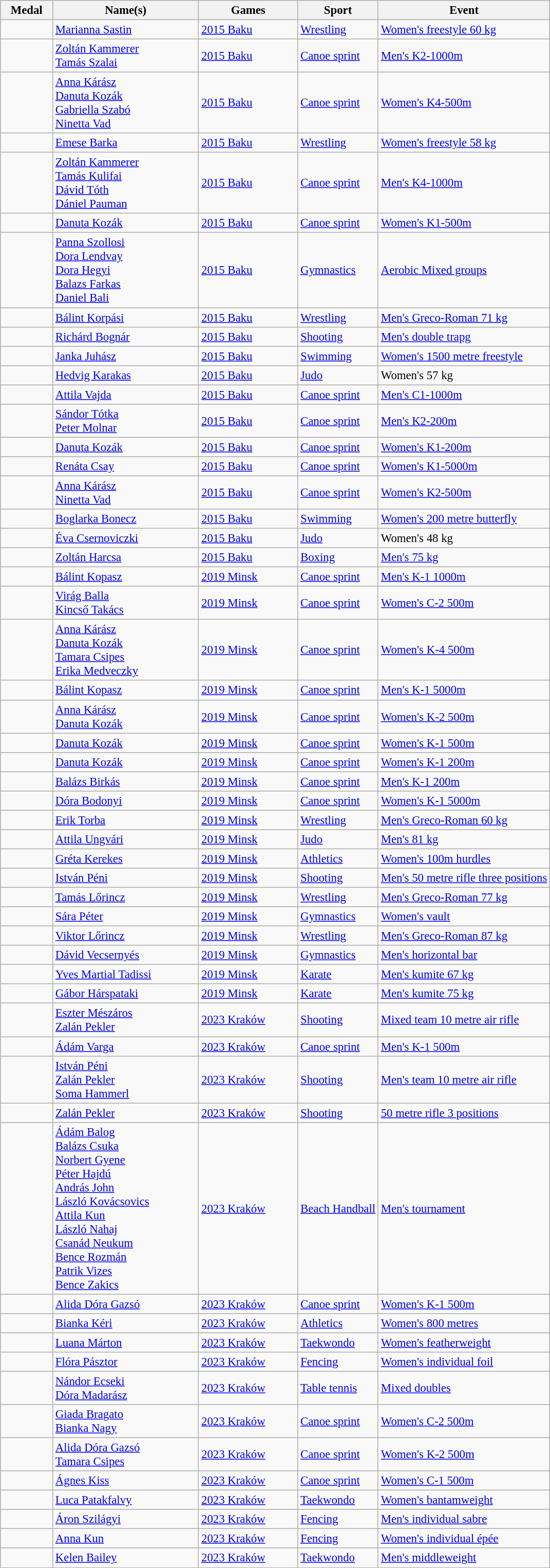<table class="wikitable sortable" style="font-size: 95%;">
<tr>
<th style="width:4em">Medal</th>
<th style="width:12em">Name(s)</th>
<th style="width:8em">Games</th>
<th>Sport</th>
<th>Event</th>
</tr>
<tr>
<td></td>
<td><a href='#'>Marianna Sastin</a></td>
<td> <a href='#'>2015 Baku</a></td>
<td> <a href='#'>Wrestling</a></td>
<td><a href='#'>Women's freestyle 60 kg</a></td>
</tr>
<tr>
<td></td>
<td><a href='#'>Zoltán Kammerer</a><br><a href='#'>Tamás Szalai</a></td>
<td> <a href='#'>2015 Baku</a></td>
<td> <a href='#'>Canoe sprint</a></td>
<td><a href='#'>Men's K2-1000m</a></td>
</tr>
<tr>
<td></td>
<td><a href='#'>Anna Kárász</a><br><a href='#'>Danuta Kozák</a><br><a href='#'>Gabriella Szabó</a><br><a href='#'>Ninetta Vad</a></td>
<td> <a href='#'>2015 Baku</a></td>
<td> <a href='#'>Canoe sprint</a></td>
<td><a href='#'>Women's K4-500m</a></td>
</tr>
<tr>
<td></td>
<td><a href='#'>Emese Barka</a></td>
<td> <a href='#'>2015 Baku</a></td>
<td> <a href='#'>Wrestling</a></td>
<td><a href='#'>Women's freestyle 58 kg</a></td>
</tr>
<tr>
<td></td>
<td><a href='#'>Zoltán Kammerer</a><br><a href='#'>Tamás Kulifai</a><br><a href='#'>Dávid Tóth</a><br><a href='#'>Dániel Pauman</a></td>
<td> <a href='#'>2015 Baku</a></td>
<td> <a href='#'>Canoe sprint</a></td>
<td><a href='#'>Men's K4-1000m</a></td>
</tr>
<tr>
<td></td>
<td><a href='#'>Danuta Kozák</a></td>
<td> <a href='#'>2015 Baku</a></td>
<td> <a href='#'>Canoe sprint</a></td>
<td><a href='#'>Women's K1-500m</a></td>
</tr>
<tr>
<td></td>
<td><a href='#'>Panna Szollosi</a><br><a href='#'>Dora Lendvay</a><br><a href='#'>Dora Hegyi</a><br><a href='#'>Balazs Farkas</a><br><a href='#'>Daniel Bali</a></td>
<td> <a href='#'>2015 Baku</a></td>
<td> <a href='#'>Gymnastics</a></td>
<td><a href='#'>Aerobic Mixed groups</a></td>
</tr>
<tr>
<td></td>
<td><a href='#'>Bálint Korpási</a></td>
<td> <a href='#'>2015 Baku</a></td>
<td> <a href='#'>Wrestling</a></td>
<td><a href='#'>Men's Greco-Roman 71 kg</a></td>
</tr>
<tr>
<td></td>
<td><a href='#'>Richárd Bognár</a></td>
<td> <a href='#'>2015 Baku</a></td>
<td> <a href='#'>Shooting</a></td>
<td><a href='#'>Men's double trapg</a></td>
</tr>
<tr>
<td></td>
<td><a href='#'>Janka Juhász</a></td>
<td> <a href='#'>2015 Baku</a></td>
<td> <a href='#'>Swimming</a></td>
<td><a href='#'>Women's 1500 metre freestyle</a></td>
</tr>
<tr>
<td></td>
<td><a href='#'>Hedvig Karakas</a></td>
<td> <a href='#'>2015 Baku</a></td>
<td> <a href='#'>Judo</a></td>
<td>Women's 57 kg</td>
</tr>
<tr>
<td></td>
<td><a href='#'>Attila Vajda</a></td>
<td> <a href='#'>2015 Baku</a></td>
<td> <a href='#'>Canoe sprint</a></td>
<td><a href='#'>Men's C1-1000m</a></td>
</tr>
<tr>
<td></td>
<td><a href='#'>Sándor Tótka</a><br><a href='#'>Peter Molnar</a></td>
<td> <a href='#'>2015 Baku</a></td>
<td> <a href='#'>Canoe sprint</a></td>
<td><a href='#'>Men's K2-200m</a></td>
</tr>
<tr>
<td></td>
<td><a href='#'>Danuta Kozák</a></td>
<td> <a href='#'>2015 Baku</a></td>
<td> <a href='#'>Canoe sprint</a></td>
<td><a href='#'>Women's K1-200m</a></td>
</tr>
<tr>
<td></td>
<td><a href='#'>Renáta Csay</a></td>
<td> <a href='#'>2015 Baku</a></td>
<td> <a href='#'>Canoe sprint</a></td>
<td><a href='#'>Women's K1-5000m</a></td>
</tr>
<tr>
<td></td>
<td><a href='#'>Anna Kárász</a><br><a href='#'>Ninetta Vad</a></td>
<td> <a href='#'>2015 Baku</a></td>
<td> <a href='#'>Canoe sprint</a></td>
<td><a href='#'>Women's K2-500m</a></td>
</tr>
<tr>
<td></td>
<td><a href='#'>Boglarka Bonecz</a></td>
<td> <a href='#'>2015 Baku</a></td>
<td> <a href='#'>Swimming</a></td>
<td><a href='#'>Women's 200 metre butterfly</a></td>
</tr>
<tr>
<td></td>
<td><a href='#'>Éva Csernoviczki</a></td>
<td> <a href='#'>2015 Baku</a></td>
<td> <a href='#'>Judo</a></td>
<td>Women's 48 kg</td>
</tr>
<tr>
<td></td>
<td><a href='#'>Zoltán Harcsa</a></td>
<td> <a href='#'>2015 Baku</a></td>
<td> <a href='#'>Boxing</a></td>
<td><a href='#'>Men's 75 kg</a></td>
</tr>
<tr>
<td></td>
<td><a href='#'>Bálint Kopasz</a></td>
<td> <a href='#'>2019 Minsk</a></td>
<td> <a href='#'>Canoe sprint</a></td>
<td><a href='#'>Men's K-1 1000m</a></td>
</tr>
<tr>
<td></td>
<td><a href='#'>Virág Balla</a><br><a href='#'>Kincső Takács</a></td>
<td> <a href='#'>2019 Minsk</a></td>
<td> <a href='#'>Canoe sprint</a></td>
<td><a href='#'>Women's C-2 500m</a></td>
</tr>
<tr>
<td></td>
<td><a href='#'>Anna Kárász</a><br><a href='#'>Danuta Kozák</a><br><a href='#'>Tamara Csipes</a><br><a href='#'>Erika Medveczky</a></td>
<td> <a href='#'>2019 Minsk</a></td>
<td> <a href='#'>Canoe sprint</a></td>
<td><a href='#'>Women's K-4 500m</a></td>
</tr>
<tr>
<td></td>
<td><a href='#'>Bálint Kopasz</a></td>
<td> <a href='#'>2019 Minsk</a></td>
<td> <a href='#'>Canoe sprint</a></td>
<td><a href='#'>Men's K-1 5000m</a></td>
</tr>
<tr>
<td></td>
<td><a href='#'>Anna Kárász</a><br><a href='#'>Danuta Kozák</a></td>
<td> <a href='#'>2019 Minsk</a></td>
<td> <a href='#'>Canoe sprint</a></td>
<td><a href='#'>Women's K-2 500m</a></td>
</tr>
<tr>
<td></td>
<td><a href='#'>Danuta Kozák</a></td>
<td> <a href='#'>2019 Minsk</a></td>
<td> <a href='#'>Canoe sprint</a></td>
<td><a href='#'>Women's K-1 500m</a></td>
</tr>
<tr>
<td></td>
<td><a href='#'>Danuta Kozák</a></td>
<td> <a href='#'>2019 Minsk</a></td>
<td> <a href='#'>Canoe sprint</a></td>
<td><a href='#'>Women's K-1 200m</a></td>
</tr>
<tr>
<td></td>
<td><a href='#'>Balázs Birkás</a></td>
<td> <a href='#'>2019 Minsk</a></td>
<td> <a href='#'>Canoe sprint</a></td>
<td><a href='#'>Men's K-1 200m</a></td>
</tr>
<tr>
<td></td>
<td><a href='#'>Dóra Bodonyi</a></td>
<td> <a href='#'>2019 Minsk</a></td>
<td> <a href='#'>Canoe sprint</a></td>
<td><a href='#'>Women's K-1 5000m</a></td>
</tr>
<tr>
<td></td>
<td><a href='#'>Erik Torba</a></td>
<td> <a href='#'>2019 Minsk</a></td>
<td> <a href='#'>Wrestling</a></td>
<td><a href='#'>Men's Greco-Roman 60 kg</a></td>
</tr>
<tr>
<td></td>
<td><a href='#'>Attila Ungvári</a></td>
<td> <a href='#'>2019 Minsk</a></td>
<td> <a href='#'>Judo</a></td>
<td><a href='#'>Men's 81 kg</a></td>
</tr>
<tr>
<td></td>
<td><a href='#'>Gréta Kerekes</a></td>
<td> <a href='#'>2019 Minsk</a></td>
<td> <a href='#'>Athletics</a></td>
<td><a href='#'>Women's 100m hurdles</a></td>
</tr>
<tr>
<td></td>
<td><a href='#'>István Péni</a></td>
<td> <a href='#'>2019 Minsk</a></td>
<td> <a href='#'>Shooting</a></td>
<td><a href='#'>Men's 50 metre rifle three positions</a></td>
</tr>
<tr>
<td></td>
<td><a href='#'>Tamás Lőrincz</a></td>
<td> <a href='#'>2019 Minsk</a></td>
<td> <a href='#'>Wrestling</a></td>
<td><a href='#'>Men's Greco-Roman 77 kg</a></td>
</tr>
<tr>
<td></td>
<td><a href='#'>Sára Péter</a></td>
<td> <a href='#'>2019 Minsk</a></td>
<td> <a href='#'>Gymnastics</a></td>
<td><a href='#'>Women's vault</a></td>
</tr>
<tr>
<td></td>
<td><a href='#'>Viktor Lőrincz</a></td>
<td> <a href='#'>2019 Minsk</a></td>
<td> <a href='#'>Wrestling</a></td>
<td><a href='#'>Men's Greco-Roman 87 kg</a></td>
</tr>
<tr>
<td></td>
<td><a href='#'>Dávid Vecsernyés</a></td>
<td> <a href='#'>2019 Minsk</a></td>
<td> <a href='#'>Gymnastics</a></td>
<td><a href='#'>Men's horizontal bar</a></td>
</tr>
<tr>
<td></td>
<td><a href='#'>Yves Martial Tadissi</a></td>
<td> <a href='#'>2019 Minsk</a></td>
<td> <a href='#'>Karate</a></td>
<td><a href='#'>Men's kumite 67 kg</a></td>
</tr>
<tr>
<td></td>
<td><a href='#'>Gábor Hárspataki</a></td>
<td> <a href='#'>2019 Minsk</a></td>
<td> <a href='#'>Karate</a></td>
<td><a href='#'>Men's kumite 75 kg</a></td>
</tr>
<tr>
<td></td>
<td><a href='#'>Eszter Mészáros</a><br><a href='#'>Zalán Pekler</a></td>
<td> <a href='#'>2023 Kraków</a></td>
<td> <a href='#'>Shooting</a></td>
<td><a href='#'>Mixed team 10 metre air rifle</a></td>
</tr>
<tr>
<td></td>
<td><a href='#'>Ádám Varga</a></td>
<td> <a href='#'>2023 Kraków</a></td>
<td> <a href='#'>Canoe sprint</a></td>
<td><a href='#'>Men's K-1 500m</a></td>
</tr>
<tr>
<td></td>
<td><a href='#'>István Péni</a><br><a href='#'>Zalán Pekler</a><br><a href='#'>Soma Hammerl</a></td>
<td> <a href='#'>2023 Kraków</a></td>
<td> <a href='#'>Shooting</a></td>
<td><a href='#'>Men's team 10 metre air rifle</a></td>
</tr>
<tr>
<td></td>
<td><a href='#'>Zalán Pekler</a></td>
<td> <a href='#'>2023 Kraków</a></td>
<td> <a href='#'>Shooting</a></td>
<td><a href='#'>50 metre rifle 3 positions</a></td>
</tr>
<tr>
<td></td>
<td><a href='#'>Ádám Balog</a><br><a href='#'>Balázs Csuka</a><br><a href='#'>Norbert Gyene</a><br><a href='#'>Péter Hajdú</a><br><a href='#'>András John</a><br><a href='#'>László Kovácsovics</a><br><a href='#'>Attila Kun</a><br><a href='#'>László Nahaj</a><br><a href='#'>Csanád Neukum</a><br><a href='#'>Bence Rozmán</a><br><a href='#'>Patrik Vizes</a><br><a href='#'>Bence Zakics</a></td>
<td> <a href='#'>2023 Kraków</a></td>
<td> <a href='#'>Beach Handball</a></td>
<td><a href='#'>Men's tournament</a></td>
</tr>
<tr>
<td></td>
<td><a href='#'>Alida Dóra Gazsó</a></td>
<td> <a href='#'>2023 Kraków</a></td>
<td> <a href='#'>Canoe sprint</a></td>
<td><a href='#'>Women's K-1 500m</a></td>
</tr>
<tr>
<td></td>
<td><a href='#'>Bianka Kéri</a></td>
<td> <a href='#'>2023 Kraków</a></td>
<td> <a href='#'>Athletics</a></td>
<td><a href='#'>Women's 800 metres</a></td>
</tr>
<tr>
<td></td>
<td><a href='#'>Luana Márton</a></td>
<td> <a href='#'>2023 Kraków</a></td>
<td> <a href='#'>Taekwondo</a></td>
<td><a href='#'>Women's featherweight</a></td>
</tr>
<tr>
<td></td>
<td><a href='#'>Flóra Pásztor</a></td>
<td> <a href='#'>2023 Kraków</a></td>
<td> <a href='#'>Fencing</a></td>
<td><a href='#'>Women's individual foil</a></td>
</tr>
<tr>
<td></td>
<td><a href='#'>Nándor Ecseki</a><br><a href='#'>Dóra Madarász</a></td>
<td> <a href='#'>2023 Kraków</a></td>
<td> <a href='#'>Table tennis</a></td>
<td><a href='#'>Mixed doubles</a></td>
</tr>
<tr>
<td></td>
<td><a href='#'>Giada Bragato</a><br><a href='#'>Bianka Nagy</a></td>
<td> <a href='#'>2023 Kraków</a></td>
<td> <a href='#'>Canoe sprint</a></td>
<td><a href='#'>Women's C-2 500m</a></td>
</tr>
<tr>
<td></td>
<td><a href='#'>Alida Dóra Gazsó</a><br><a href='#'>Tamara Csipes</a></td>
<td> <a href='#'>2023 Kraków</a></td>
<td> <a href='#'>Canoe sprint</a></td>
<td><a href='#'>Women's K-2 500m</a></td>
</tr>
<tr>
<td></td>
<td><a href='#'>Ágnes Kiss</a></td>
<td> <a href='#'>2023 Kraków</a></td>
<td> <a href='#'>Canoe sprint</a></td>
<td><a href='#'>Women's C-1 500m</a></td>
</tr>
<tr>
<td></td>
<td><a href='#'>Luca Patakfalvy</a></td>
<td> <a href='#'>2023 Kraków</a></td>
<td> <a href='#'>Taekwondo</a></td>
<td><a href='#'>Women's bantamweight</a></td>
</tr>
<tr>
<td></td>
<td><a href='#'>Áron Szilágyi</a></td>
<td> <a href='#'>2023 Kraków</a></td>
<td> <a href='#'>Fencing</a></td>
<td><a href='#'>Men's individual sabre</a></td>
</tr>
<tr>
<td></td>
<td><a href='#'>Anna Kun</a></td>
<td> <a href='#'>2023 Kraków</a></td>
<td> <a href='#'>Fencing</a></td>
<td><a href='#'>Women's individual épée</a></td>
</tr>
<tr>
<td></td>
<td><a href='#'>Kelen Bailey</a></td>
<td> <a href='#'>2023 Kraków</a></td>
<td> <a href='#'>Taekwondo</a></td>
<td><a href='#'>Men's middleweight</a></td>
</tr>
<tr>
</tr>
</table>
